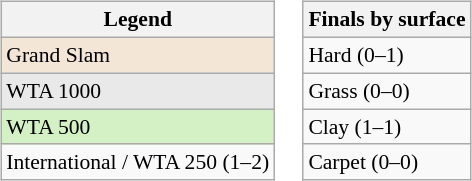<table>
<tr valign=top>
<td><br><table class="wikitable" style="font-size:90%;">
<tr>
<th>Legend</th>
</tr>
<tr>
<td style="background:#f3e6d7;">Grand Slam</td>
</tr>
<tr>
<td style="background:#e9e9e9;">WTA 1000</td>
</tr>
<tr>
<td style="background:#d4f1c5;">WTA 500</td>
</tr>
<tr>
<td>International / WTA 250 (1–2)</td>
</tr>
</table>
</td>
<td><br><table class="wikitable" style="font-size:90%;">
<tr>
<th>Finals by surface</th>
</tr>
<tr>
<td>Hard (0–1)</td>
</tr>
<tr>
<td>Grass (0–0)</td>
</tr>
<tr>
<td>Clay (1–1)</td>
</tr>
<tr>
<td>Carpet (0–0)</td>
</tr>
</table>
</td>
</tr>
</table>
